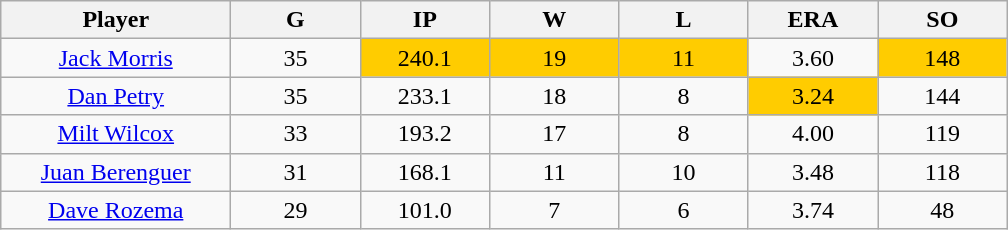<table class="wikitable sortable">
<tr>
<th bgcolor="#DDDDFF" width="16%">Player</th>
<th bgcolor="#DDDDFF" width="9%">G</th>
<th bgcolor="#DDDDFF" width="9%">IP</th>
<th bgcolor="#DDDDFF" width="9%">W</th>
<th bgcolor="#DDDDFF" width="9%">L</th>
<th bgcolor="#DDDDFF" width="9%">ERA</th>
<th bgcolor="#DDDDFF" width="9%">SO</th>
</tr>
<tr align="center">
<td><a href='#'>Jack Morris</a></td>
<td>35</td>
<td style="background:#fc0;">240.1</td>
<td style="background:#fc0;">19</td>
<td style="background:#fc0;">11</td>
<td>3.60</td>
<td style="background:#fc0;">148</td>
</tr>
<tr align="center">
<td><a href='#'>Dan Petry</a></td>
<td>35</td>
<td>233.1</td>
<td>18</td>
<td>8</td>
<td style="background:#fc0;">3.24</td>
<td>144</td>
</tr>
<tr align="center">
<td><a href='#'>Milt Wilcox</a></td>
<td>33</td>
<td>193.2</td>
<td>17</td>
<td>8</td>
<td>4.00</td>
<td>119</td>
</tr>
<tr align="center">
<td><a href='#'>Juan Berenguer</a></td>
<td>31</td>
<td>168.1</td>
<td>11</td>
<td>10</td>
<td>3.48</td>
<td>118</td>
</tr>
<tr align="center">
<td><a href='#'>Dave Rozema</a></td>
<td>29</td>
<td>101.0</td>
<td>7</td>
<td>6</td>
<td>3.74</td>
<td>48</td>
</tr>
</table>
